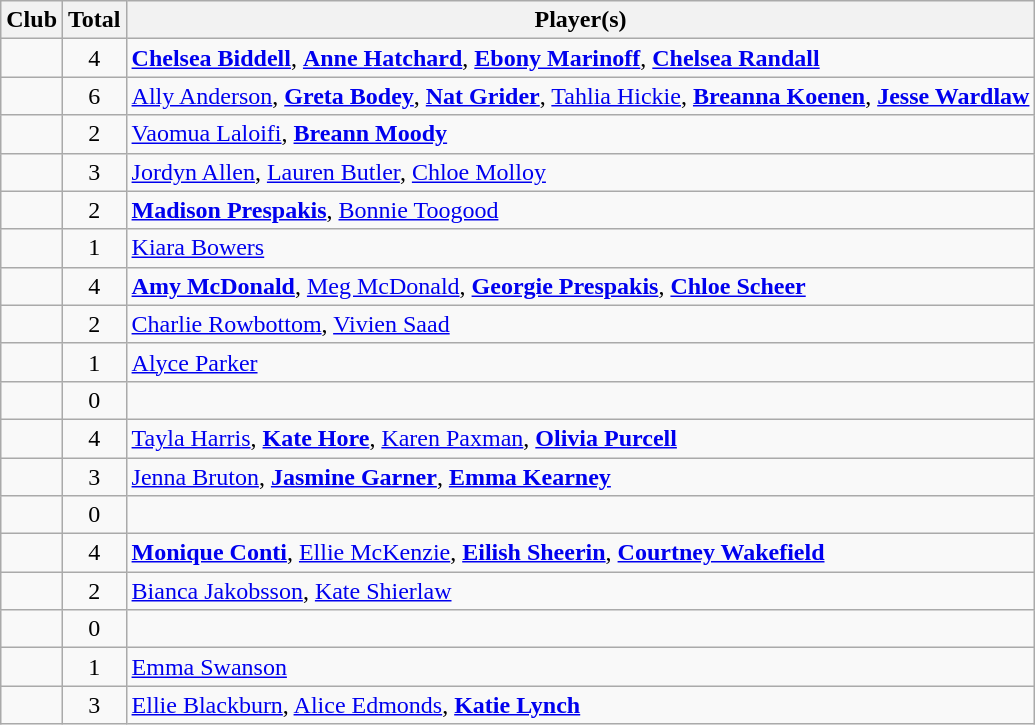<table class="wikitable sortable">
<tr>
<th>Club</th>
<th>Total</th>
<th class=unsortable>Player(s)</th>
</tr>
<tr>
<td></td>
<td align=center>4</td>
<td><strong><a href='#'>Chelsea Biddell</a></strong>, <strong><a href='#'>Anne Hatchard</a></strong>, <strong><a href='#'>Ebony Marinoff</a></strong>, <strong><a href='#'>Chelsea Randall</a></strong></td>
</tr>
<tr>
<td></td>
<td align=center>6</td>
<td><a href='#'>Ally Anderson</a>, <strong><a href='#'>Greta Bodey</a></strong>, <strong><a href='#'>Nat Grider</a></strong>, <a href='#'>Tahlia Hickie</a>, <strong><a href='#'>Breanna Koenen</a></strong>, <strong><a href='#'>Jesse Wardlaw</a></strong></td>
</tr>
<tr>
<td></td>
<td align=center>2</td>
<td><a href='#'>Vaomua Laloifi</a>, <strong><a href='#'>Breann Moody</a></strong></td>
</tr>
<tr>
<td></td>
<td align=center>3</td>
<td><a href='#'>Jordyn Allen</a>, <a href='#'>Lauren Butler</a>, <a href='#'>Chloe Molloy</a></td>
</tr>
<tr>
<td></td>
<td align=center>2</td>
<td><strong><a href='#'>Madison Prespakis</a></strong>, <a href='#'>Bonnie Toogood</a></td>
</tr>
<tr>
<td></td>
<td align=center>1</td>
<td><a href='#'>Kiara Bowers</a></td>
</tr>
<tr>
<td></td>
<td align=center>4</td>
<td><strong><a href='#'>Amy McDonald</a></strong>, <a href='#'>Meg McDonald</a>, <strong><a href='#'>Georgie Prespakis</a></strong>, <strong><a href='#'>Chloe Scheer</a></strong></td>
</tr>
<tr>
<td></td>
<td align=center>2</td>
<td><a href='#'>Charlie Rowbottom</a>, <a href='#'>Vivien Saad</a></td>
</tr>
<tr>
<td></td>
<td align=center>1</td>
<td><a href='#'>Alyce Parker</a></td>
</tr>
<tr>
<td></td>
<td align=center>0</td>
<td></td>
</tr>
<tr>
<td></td>
<td align=center>4</td>
<td><a href='#'>Tayla Harris</a>, <strong><a href='#'>Kate Hore</a></strong>, <a href='#'>Karen Paxman</a>, <strong><a href='#'>Olivia Purcell</a></strong></td>
</tr>
<tr>
<td></td>
<td align=center>3</td>
<td><a href='#'>Jenna Bruton</a>, <strong><a href='#'>Jasmine Garner</a></strong>, <strong><a href='#'>Emma Kearney</a></strong></td>
</tr>
<tr>
<td></td>
<td align=center>0</td>
<td></td>
</tr>
<tr>
<td></td>
<td align=center>4</td>
<td><strong><a href='#'>Monique Conti</a></strong>, <a href='#'>Ellie McKenzie</a>, <strong><a href='#'>Eilish Sheerin</a></strong>, <strong><a href='#'>Courtney Wakefield</a></strong></td>
</tr>
<tr>
<td></td>
<td align=center>2</td>
<td><a href='#'>Bianca Jakobsson</a>, <a href='#'>Kate Shierlaw</a></td>
</tr>
<tr>
<td></td>
<td align=center>0</td>
<td></td>
</tr>
<tr>
<td></td>
<td align=center>1</td>
<td><a href='#'>Emma Swanson</a></td>
</tr>
<tr>
<td></td>
<td align=center>3</td>
<td><a href='#'>Ellie Blackburn</a>, <a href='#'>Alice Edmonds</a>, <strong><a href='#'>Katie Lynch</a></strong></td>
</tr>
</table>
